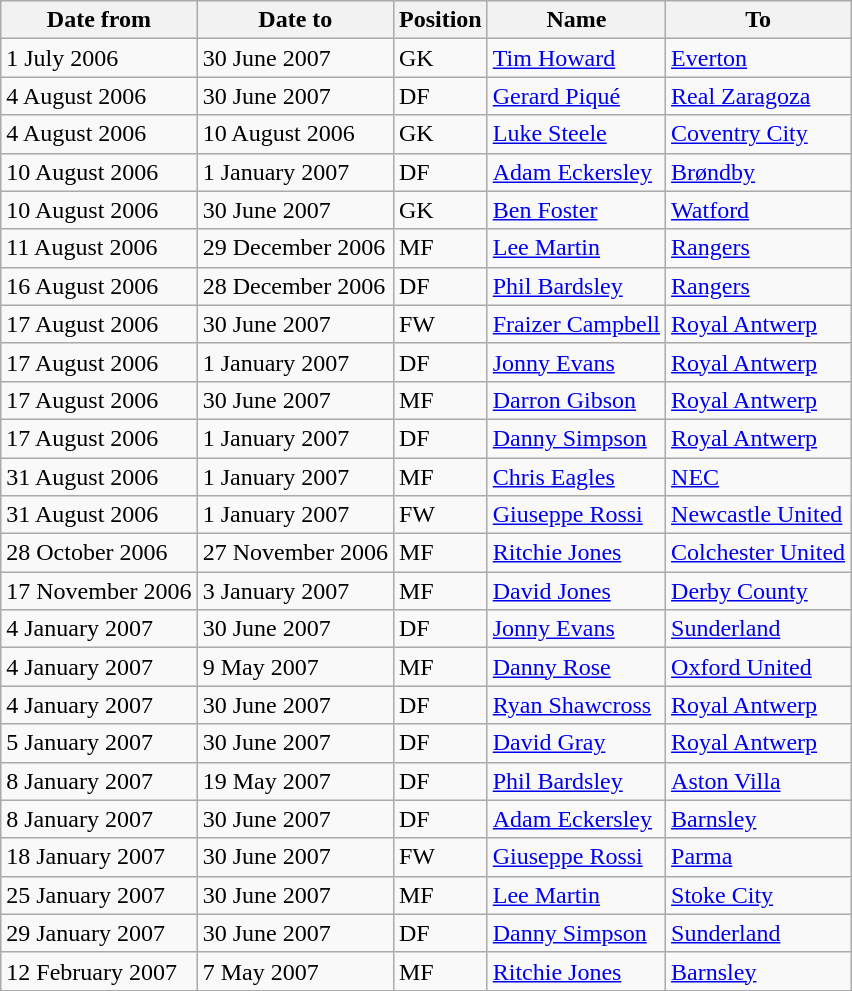<table class="wikitable">
<tr>
<th>Date from</th>
<th>Date to</th>
<th>Position</th>
<th>Name</th>
<th>To</th>
</tr>
<tr>
<td>1 July 2006</td>
<td>30 June 2007</td>
<td>GK</td>
<td> <a href='#'>Tim Howard</a></td>
<td> <a href='#'>Everton</a></td>
</tr>
<tr>
<td>4 August 2006</td>
<td>30 June 2007</td>
<td>DF</td>
<td> <a href='#'>Gerard Piqué</a></td>
<td> <a href='#'>Real Zaragoza</a></td>
</tr>
<tr>
<td>4 August 2006</td>
<td>10 August 2006</td>
<td>GK</td>
<td> <a href='#'>Luke Steele</a></td>
<td> <a href='#'>Coventry City</a></td>
</tr>
<tr>
<td>10 August 2006</td>
<td>1 January 2007</td>
<td>DF</td>
<td> <a href='#'>Adam Eckersley</a></td>
<td> <a href='#'>Brøndby</a></td>
</tr>
<tr>
<td>10 August 2006</td>
<td>30 June 2007</td>
<td>GK</td>
<td> <a href='#'>Ben Foster</a></td>
<td> <a href='#'>Watford</a></td>
</tr>
<tr>
<td>11 August 2006</td>
<td>29 December 2006</td>
<td>MF</td>
<td> <a href='#'>Lee Martin</a></td>
<td> <a href='#'>Rangers</a></td>
</tr>
<tr>
<td>16 August 2006</td>
<td>28 December 2006</td>
<td>DF</td>
<td> <a href='#'>Phil Bardsley</a></td>
<td> <a href='#'>Rangers</a></td>
</tr>
<tr>
<td>17 August 2006</td>
<td>30 June 2007</td>
<td>FW</td>
<td> <a href='#'>Fraizer Campbell</a></td>
<td> <a href='#'>Royal Antwerp</a></td>
</tr>
<tr>
<td>17 August 2006</td>
<td>1 January 2007</td>
<td>DF</td>
<td> <a href='#'>Jonny Evans</a></td>
<td> <a href='#'>Royal Antwerp</a></td>
</tr>
<tr>
<td>17 August 2006</td>
<td>30 June 2007</td>
<td>MF</td>
<td> <a href='#'>Darron Gibson</a></td>
<td> <a href='#'>Royal Antwerp</a></td>
</tr>
<tr>
<td>17 August 2006</td>
<td>1 January 2007</td>
<td>DF</td>
<td> <a href='#'>Danny Simpson</a></td>
<td> <a href='#'>Royal Antwerp</a></td>
</tr>
<tr>
<td>31 August 2006</td>
<td>1 January 2007</td>
<td>MF</td>
<td> <a href='#'>Chris Eagles</a></td>
<td> <a href='#'>NEC</a></td>
</tr>
<tr>
<td>31 August 2006</td>
<td>1 January 2007</td>
<td>FW</td>
<td> <a href='#'>Giuseppe Rossi</a></td>
<td> <a href='#'>Newcastle United</a></td>
</tr>
<tr>
<td>28 October 2006</td>
<td>27 November 2006</td>
<td>MF</td>
<td> <a href='#'>Ritchie Jones</a></td>
<td> <a href='#'>Colchester United</a></td>
</tr>
<tr>
<td>17 November 2006</td>
<td>3 January 2007</td>
<td>MF</td>
<td> <a href='#'>David Jones</a></td>
<td> <a href='#'>Derby County</a></td>
</tr>
<tr>
<td>4 January 2007</td>
<td>30 June 2007</td>
<td>DF</td>
<td> <a href='#'>Jonny Evans</a></td>
<td> <a href='#'>Sunderland</a></td>
</tr>
<tr>
<td>4 January 2007</td>
<td>9 May 2007</td>
<td>MF</td>
<td> <a href='#'>Danny Rose</a></td>
<td> <a href='#'>Oxford United</a></td>
</tr>
<tr>
<td>4 January 2007</td>
<td>30 June 2007</td>
<td>DF</td>
<td> <a href='#'>Ryan Shawcross</a></td>
<td> <a href='#'>Royal Antwerp</a></td>
</tr>
<tr>
<td>5 January 2007</td>
<td>30 June 2007</td>
<td>DF</td>
<td> <a href='#'>David Gray</a></td>
<td> <a href='#'>Royal Antwerp</a></td>
</tr>
<tr>
<td>8 January 2007</td>
<td>19 May 2007</td>
<td>DF</td>
<td> <a href='#'>Phil Bardsley</a></td>
<td> <a href='#'>Aston Villa</a></td>
</tr>
<tr>
<td>8 January 2007</td>
<td>30 June 2007</td>
<td>DF</td>
<td> <a href='#'>Adam Eckersley</a></td>
<td> <a href='#'>Barnsley</a></td>
</tr>
<tr>
<td>18 January 2007</td>
<td>30 June 2007</td>
<td>FW</td>
<td> <a href='#'>Giuseppe Rossi</a></td>
<td> <a href='#'>Parma</a></td>
</tr>
<tr>
<td>25 January 2007</td>
<td>30 June 2007</td>
<td>MF</td>
<td> <a href='#'>Lee Martin</a></td>
<td> <a href='#'>Stoke City</a></td>
</tr>
<tr>
<td>29 January 2007</td>
<td>30 June 2007</td>
<td>DF</td>
<td> <a href='#'>Danny Simpson</a></td>
<td> <a href='#'>Sunderland</a></td>
</tr>
<tr>
<td>12 February 2007</td>
<td>7 May 2007</td>
<td>MF</td>
<td> <a href='#'>Ritchie Jones</a></td>
<td> <a href='#'>Barnsley</a></td>
</tr>
</table>
